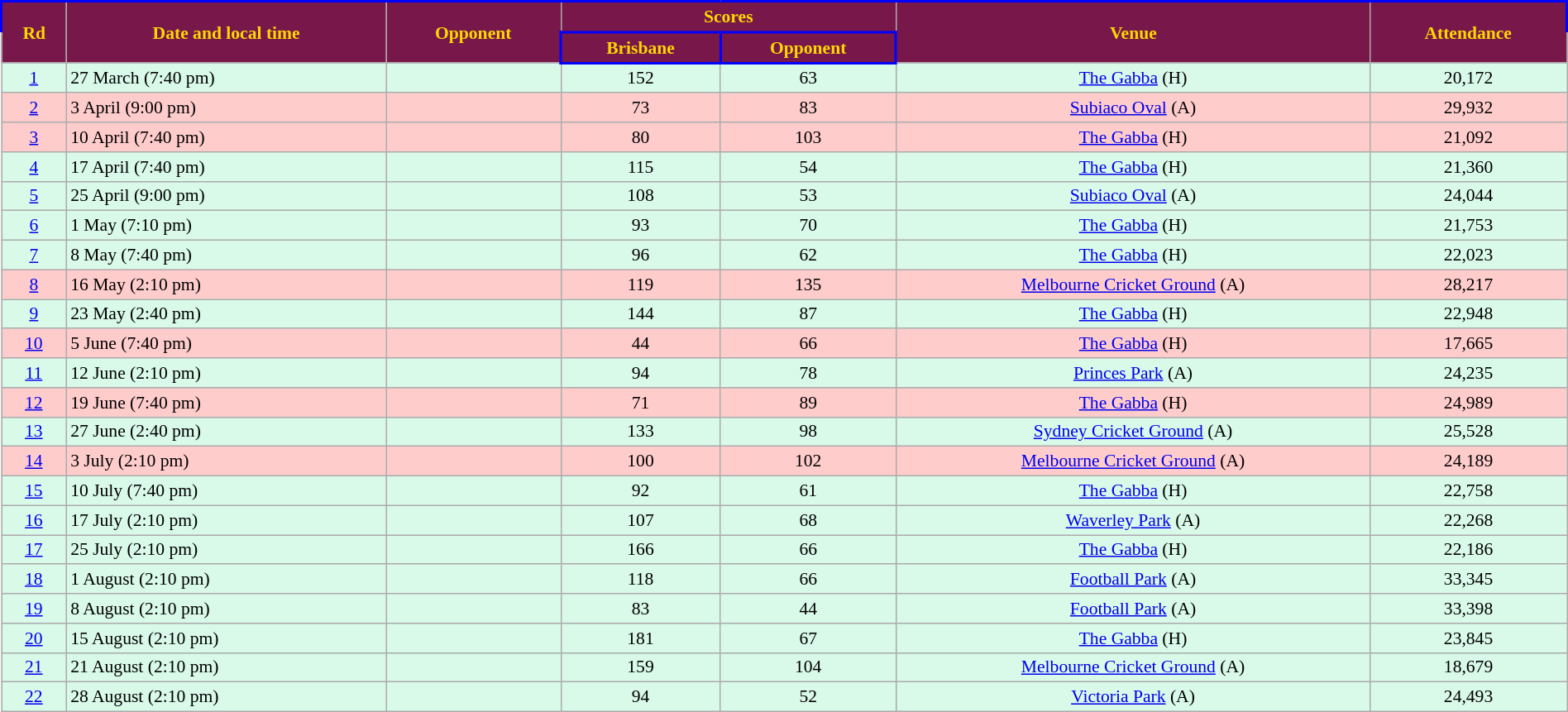<table class="wikitable" style="font-size:90%; text-align:center; width: 100%; margin-left: auto; margin-right: auto;">
<tr style="text-align:center; background:#78184A; color:gold; border: solid blue 2px; font-weight:bold">
<td rowspan=2><strong>Rd</strong></td>
<td rowspan=2><strong>Date and local time</strong></td>
<td rowspan=2><strong>Opponent</strong></td>
<td colspan=2><strong>Scores</strong></td>
<td rowspan=2><strong>Venue</strong></td>
<td rowspan=2><strong>Attendance</strong></td>
</tr>
<tr>
<th style="background:#78184A; color:gold; border: solid blue 2px">Brisbane</th>
<th style="background:#78184A; color:gold; border: solid blue 2px">Opponent</th>
</tr>
<tr style="background:#d9f9e9;">
<td><a href='#'>1</a></td>
<td align=left>27 March (7:40 pm)</td>
<td align=left></td>
<td>152</td>
<td>63</td>
<td><a href='#'>The Gabba</a> (H)</td>
<td>20,172</td>
</tr>
<tr style="background:#fcc;">
<td><a href='#'>2</a></td>
<td align=left>3 April (9:00 pm)</td>
<td align=left></td>
<td>73</td>
<td>83</td>
<td><a href='#'>Subiaco Oval</a> (A)</td>
<td>29,932</td>
</tr>
<tr style="background:#fcc;">
<td><a href='#'>3</a></td>
<td align=left>10 April (7:40 pm)</td>
<td align=left></td>
<td>80</td>
<td>103</td>
<td><a href='#'>The Gabba</a> (H)</td>
<td>21,092</td>
</tr>
<tr style="background:#d9f9e9;">
<td><a href='#'>4</a></td>
<td align=left>17 April (7:40 pm)</td>
<td align=left></td>
<td>115</td>
<td>54</td>
<td><a href='#'>The Gabba</a> (H)</td>
<td>21,360</td>
</tr>
<tr style="background:#d9f9e9;">
<td><a href='#'>5</a></td>
<td align=left>25 April (9:00 pm)</td>
<td align=left></td>
<td>108</td>
<td>53</td>
<td><a href='#'>Subiaco Oval</a> (A)</td>
<td>24,044</td>
</tr>
<tr style="background:#d9f9e9;">
<td><a href='#'>6</a></td>
<td align=left>1 May (7:10 pm)</td>
<td align=left></td>
<td>93</td>
<td>70</td>
<td><a href='#'>The Gabba</a> (H)</td>
<td>21,753</td>
</tr>
<tr style="background:#d9f9e9;">
<td><a href='#'>7</a></td>
<td align=left>8 May (7:40 pm)</td>
<td align=left></td>
<td>96</td>
<td>62</td>
<td><a href='#'>The Gabba</a> (H)</td>
<td>22,023</td>
</tr>
<tr style="background:#fcc;">
<td><a href='#'>8</a></td>
<td align=left>16 May (2:10 pm)</td>
<td align=left></td>
<td>119</td>
<td>135</td>
<td><a href='#'>Melbourne Cricket Ground</a> (A)</td>
<td>28,217</td>
</tr>
<tr style="background:#d9f9e9;">
<td><a href='#'>9</a></td>
<td align=left>23 May (2:40 pm)</td>
<td align=left></td>
<td>144</td>
<td>87</td>
<td><a href='#'>The Gabba</a> (H)</td>
<td>22,948</td>
</tr>
<tr style="background:#fcc;">
<td><a href='#'>10</a></td>
<td align=left>5 June (7:40 pm)</td>
<td align=left></td>
<td>44</td>
<td>66</td>
<td><a href='#'>The Gabba</a> (H)</td>
<td>17,665</td>
</tr>
<tr style="background:#d9f9e9;">
<td><a href='#'>11</a></td>
<td align=left>12 June (2:10 pm)</td>
<td align=left></td>
<td>94</td>
<td>78</td>
<td><a href='#'>Princes Park</a> (A)</td>
<td>24,235</td>
</tr>
<tr style="background:#fcc;">
<td><a href='#'>12</a></td>
<td align=left>19 June (7:40 pm)</td>
<td align=left></td>
<td>71</td>
<td>89</td>
<td><a href='#'>The Gabba</a> (H)</td>
<td>24,989</td>
</tr>
<tr style="background:#d9f9e9;">
<td><a href='#'>13</a></td>
<td align=left>27 June (2:40 pm)</td>
<td align=left></td>
<td>133</td>
<td>98</td>
<td><a href='#'>Sydney Cricket Ground</a> (A)</td>
<td>25,528</td>
</tr>
<tr style="background:#fcc;">
<td><a href='#'>14</a></td>
<td align=left>3 July (2:10 pm)</td>
<td align=left></td>
<td>100</td>
<td>102</td>
<td><a href='#'>Melbourne Cricket Ground</a> (A)</td>
<td>24,189</td>
</tr>
<tr style="background:#d9f9e9;">
<td><a href='#'>15</a></td>
<td align=left>10 July (7:40 pm)</td>
<td align=left></td>
<td>92</td>
<td>61</td>
<td><a href='#'>The Gabba</a> (H)</td>
<td>22,758</td>
</tr>
<tr style="background:#d9f9e9;">
<td><a href='#'>16</a></td>
<td align=left>17 July (2:10 pm)</td>
<td align=left></td>
<td>107</td>
<td>68</td>
<td><a href='#'>Waverley Park</a> (A)</td>
<td>22,268</td>
</tr>
<tr style="background:#d9f9e9;">
<td><a href='#'>17</a></td>
<td align=left>25 July (2:10 pm)</td>
<td align=left></td>
<td>166</td>
<td>66</td>
<td><a href='#'>The Gabba</a> (H)</td>
<td>22,186</td>
</tr>
<tr style="background:#d9f9e9;">
<td><a href='#'>18</a></td>
<td align=left>1 August (2:10 pm)</td>
<td align=left></td>
<td>118</td>
<td>66</td>
<td><a href='#'>Football Park</a> (A)</td>
<td>33,345</td>
</tr>
<tr style="background:#d9f9e9;">
<td><a href='#'>19</a></td>
<td align=left>8 August (2:10 pm)</td>
<td align=left></td>
<td>83</td>
<td>44</td>
<td><a href='#'>Football Park</a> (A)</td>
<td>33,398</td>
</tr>
<tr style="background:#d9f9e9;">
<td><a href='#'>20</a></td>
<td align=left>15 August (2:10 pm)</td>
<td align=left></td>
<td>181</td>
<td>67</td>
<td><a href='#'>The Gabba</a> (H)</td>
<td>23,845</td>
</tr>
<tr style="background:#d9f9e9;">
<td><a href='#'>21</a></td>
<td align=left>21 August (2:10 pm)</td>
<td align=left></td>
<td>159</td>
<td>104</td>
<td><a href='#'>Melbourne Cricket Ground</a> (A)</td>
<td>18,679</td>
</tr>
<tr style="background:#d9f9e9;">
<td><a href='#'>22</a></td>
<td align=left>28 August (2:10 pm)</td>
<td align=left></td>
<td>94</td>
<td>52</td>
<td><a href='#'>Victoria Park</a> (A)</td>
<td>24,493</td>
</tr>
</table>
